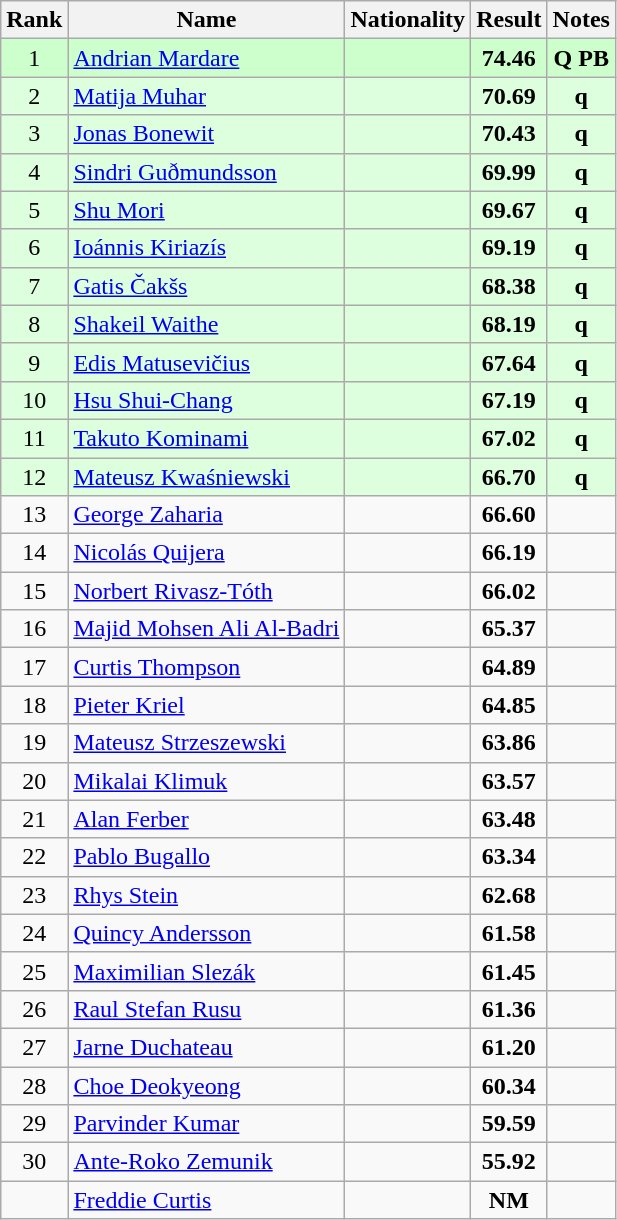<table class="wikitable sortable" style="text-align:center">
<tr>
<th>Rank</th>
<th>Name</th>
<th>Nationality</th>
<th>Result</th>
<th>Notes</th>
</tr>
<tr bgcolor=ccffcc>
<td>1</td>
<td align=left><a href='#'>Andrian Mardare</a></td>
<td align=left></td>
<td><strong>74.46</strong></td>
<td><strong>Q PB</strong></td>
</tr>
<tr bgcolor=ddffdd>
<td>2</td>
<td align=left><a href='#'>Matija Muhar</a></td>
<td align=left></td>
<td><strong>70.69</strong></td>
<td><strong>q</strong></td>
</tr>
<tr bgcolor=ddffdd>
<td>3</td>
<td align=left><a href='#'>Jonas Bonewit</a></td>
<td align=left></td>
<td><strong>70.43</strong></td>
<td><strong>q</strong></td>
</tr>
<tr bgcolor=ddffdd>
<td>4</td>
<td align=left><a href='#'>Sindri Guðmundsson</a></td>
<td align=left></td>
<td><strong>69.99</strong></td>
<td><strong>q</strong></td>
</tr>
<tr bgcolor=ddffdd>
<td>5</td>
<td align=left><a href='#'>Shu Mori</a></td>
<td align=left></td>
<td><strong>69.67</strong></td>
<td><strong>q</strong></td>
</tr>
<tr bgcolor=ddffdd>
<td>6</td>
<td align=left><a href='#'>Ioánnis Kiriazís</a></td>
<td align=left></td>
<td><strong>69.19</strong></td>
<td><strong>q</strong></td>
</tr>
<tr bgcolor=ddffdd>
<td>7</td>
<td align=left><a href='#'>Gatis Čakšs</a></td>
<td align=left></td>
<td><strong>68.38</strong></td>
<td><strong>q</strong></td>
</tr>
<tr bgcolor=ddffdd>
<td>8</td>
<td align=left><a href='#'>Shakeil Waithe</a></td>
<td align=left></td>
<td><strong>68.19</strong></td>
<td><strong>q</strong></td>
</tr>
<tr bgcolor=ddffdd>
<td>9</td>
<td align=left><a href='#'>Edis Matusevičius</a></td>
<td align=left></td>
<td><strong>67.64</strong></td>
<td><strong>q</strong></td>
</tr>
<tr bgcolor=ddffdd>
<td>10</td>
<td align=left><a href='#'>Hsu Shui-Chang</a></td>
<td align=left></td>
<td><strong>67.19</strong></td>
<td><strong>q</strong></td>
</tr>
<tr bgcolor=ddffdd>
<td>11</td>
<td align=left><a href='#'>Takuto Kominami</a></td>
<td align=left></td>
<td><strong>67.02</strong></td>
<td><strong>q</strong></td>
</tr>
<tr bgcolor=ddffdd>
<td>12</td>
<td align=left><a href='#'>Mateusz Kwaśniewski</a></td>
<td align=left></td>
<td><strong>66.70</strong></td>
<td><strong>q</strong></td>
</tr>
<tr>
<td>13</td>
<td align=left><a href='#'>George Zaharia</a></td>
<td align=left></td>
<td><strong>66.60</strong></td>
<td></td>
</tr>
<tr>
<td>14</td>
<td align=left><a href='#'>Nicolás Quijera</a></td>
<td align=left></td>
<td><strong>66.19</strong></td>
<td></td>
</tr>
<tr>
<td>15</td>
<td align=left><a href='#'>Norbert Rivasz-Tóth</a></td>
<td align=left></td>
<td><strong>66.02</strong></td>
<td></td>
</tr>
<tr>
<td>16</td>
<td align=left><a href='#'>Majid Mohsen Ali Al-Badri</a></td>
<td align=left></td>
<td><strong>65.37</strong></td>
<td></td>
</tr>
<tr>
<td>17</td>
<td align=left><a href='#'>Curtis Thompson</a></td>
<td align=left></td>
<td><strong>64.89</strong></td>
<td></td>
</tr>
<tr>
<td>18</td>
<td align=left><a href='#'>Pieter Kriel</a></td>
<td align=left></td>
<td><strong>64.85</strong></td>
<td></td>
</tr>
<tr>
<td>19</td>
<td align=left><a href='#'>Mateusz Strzeszewski</a></td>
<td align=left></td>
<td><strong>63.86</strong></td>
<td></td>
</tr>
<tr>
<td>20</td>
<td align=left><a href='#'>Mikalai Klimuk</a></td>
<td align=left></td>
<td><strong>63.57</strong></td>
<td></td>
</tr>
<tr>
<td>21</td>
<td align=left><a href='#'>Alan Ferber</a></td>
<td align=left></td>
<td><strong>63.48</strong></td>
<td></td>
</tr>
<tr>
<td>22</td>
<td align=left><a href='#'>Pablo Bugallo</a></td>
<td align=left></td>
<td><strong>63.34</strong></td>
<td></td>
</tr>
<tr>
<td>23</td>
<td align=left><a href='#'>Rhys Stein</a></td>
<td align=left></td>
<td><strong>62.68</strong></td>
<td></td>
</tr>
<tr>
<td>24</td>
<td align=left><a href='#'>Quincy Andersson</a></td>
<td align=left></td>
<td><strong>61.58</strong></td>
<td></td>
</tr>
<tr>
<td>25</td>
<td align=left><a href='#'>Maximilian Slezák</a></td>
<td align=left></td>
<td><strong>61.45</strong></td>
<td></td>
</tr>
<tr>
<td>26</td>
<td align=left><a href='#'>Raul Stefan Rusu</a></td>
<td align=left></td>
<td><strong>61.36</strong></td>
<td></td>
</tr>
<tr>
<td>27</td>
<td align=left><a href='#'>Jarne Duchateau</a></td>
<td align=left></td>
<td><strong>61.20</strong></td>
<td></td>
</tr>
<tr>
<td>28</td>
<td align=left><a href='#'>Choe Deokyeong</a></td>
<td align=left></td>
<td><strong>60.34</strong></td>
<td></td>
</tr>
<tr>
<td>29</td>
<td align=left><a href='#'>Parvinder Kumar</a></td>
<td align=left></td>
<td><strong>59.59</strong></td>
<td></td>
</tr>
<tr>
<td>30</td>
<td align=left><a href='#'>Ante-Roko Zemunik</a></td>
<td align=left></td>
<td><strong>55.92</strong></td>
<td></td>
</tr>
<tr>
<td></td>
<td align=left><a href='#'>Freddie Curtis</a></td>
<td align=left></td>
<td><strong>NM</strong></td>
<td></td>
</tr>
</table>
